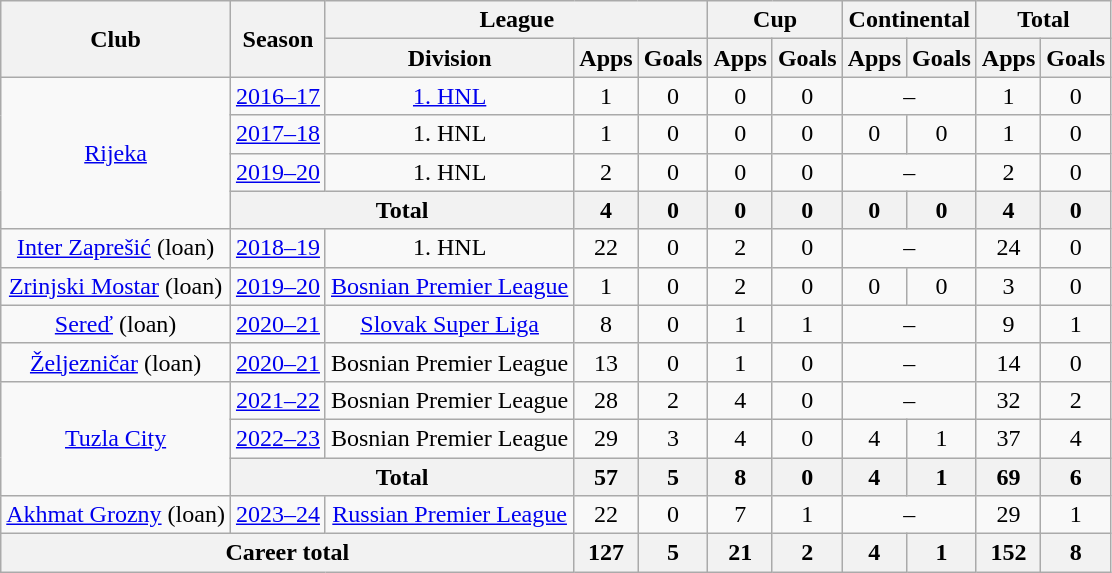<table class=wikitable style="text-align: center">
<tr>
<th rowspan=2>Club</th>
<th rowspan=2>Season</th>
<th colspan=3>League</th>
<th colspan=2>Cup</th>
<th colspan=2>Continental</th>
<th colspan=2>Total</th>
</tr>
<tr>
<th>Division</th>
<th>Apps</th>
<th>Goals</th>
<th>Apps</th>
<th>Goals</th>
<th>Apps</th>
<th>Goals</th>
<th>Apps</th>
<th>Goals</th>
</tr>
<tr>
<td rowspan=4><a href='#'>Rijeka</a></td>
<td><a href='#'>2016–17</a></td>
<td><a href='#'>1. HNL</a></td>
<td>1</td>
<td>0</td>
<td>0</td>
<td>0</td>
<td colspan=2>–</td>
<td>1</td>
<td>0</td>
</tr>
<tr>
<td><a href='#'>2017–18</a></td>
<td>1. HNL</td>
<td>1</td>
<td>0</td>
<td>0</td>
<td>0</td>
<td>0</td>
<td>0</td>
<td>1</td>
<td>0</td>
</tr>
<tr>
<td><a href='#'>2019–20</a></td>
<td>1. HNL</td>
<td>2</td>
<td>0</td>
<td>0</td>
<td>0</td>
<td colspan=2>–</td>
<td>2</td>
<td>0</td>
</tr>
<tr>
<th colspan=2>Total</th>
<th>4</th>
<th>0</th>
<th>0</th>
<th>0</th>
<th>0</th>
<th>0</th>
<th>4</th>
<th>0</th>
</tr>
<tr>
<td><a href='#'>Inter Zaprešić</a> (loan)</td>
<td><a href='#'>2018–19</a></td>
<td>1. HNL</td>
<td>22</td>
<td>0</td>
<td>2</td>
<td>0</td>
<td colspan=2>–</td>
<td>24</td>
<td>0</td>
</tr>
<tr>
<td><a href='#'>Zrinjski Mostar</a> (loan)</td>
<td><a href='#'>2019–20</a></td>
<td><a href='#'>Bosnian Premier League</a></td>
<td>1</td>
<td>0</td>
<td>2</td>
<td>0</td>
<td>0</td>
<td>0</td>
<td>3</td>
<td>0</td>
</tr>
<tr>
<td><a href='#'>Sereď</a> (loan)</td>
<td><a href='#'>2020–21</a></td>
<td><a href='#'>Slovak Super Liga</a></td>
<td>8</td>
<td>0</td>
<td>1</td>
<td>1</td>
<td colspan=2>–</td>
<td>9</td>
<td>1</td>
</tr>
<tr>
<td><a href='#'>Željezničar</a> (loan)</td>
<td><a href='#'>2020–21</a></td>
<td>Bosnian Premier League</td>
<td>13</td>
<td>0</td>
<td>1</td>
<td>0</td>
<td colspan=2>–</td>
<td>14</td>
<td>0</td>
</tr>
<tr>
<td rowspan="3"><a href='#'>Tuzla City</a></td>
<td><a href='#'>2021–22</a></td>
<td>Bosnian Premier League</td>
<td>28</td>
<td>2</td>
<td>4</td>
<td>0</td>
<td colspan="2">–</td>
<td>32</td>
<td>2</td>
</tr>
<tr>
<td><a href='#'>2022–23</a></td>
<td>Bosnian Premier League</td>
<td>29</td>
<td>3</td>
<td>4</td>
<td>0</td>
<td>4</td>
<td>1</td>
<td>37</td>
<td>4</td>
</tr>
<tr>
<th colspan="2">Total</th>
<th>57</th>
<th>5</th>
<th>8</th>
<th>0</th>
<th>4</th>
<th>1</th>
<th>69</th>
<th>6</th>
</tr>
<tr>
<td><a href='#'>Akhmat Grozny</a> (loan)</td>
<td><a href='#'>2023–24</a></td>
<td><a href='#'>Russian Premier League</a></td>
<td>22</td>
<td>0</td>
<td>7</td>
<td>1</td>
<td colspan="2">–</td>
<td>29</td>
<td>1</td>
</tr>
<tr>
<th colspan=3>Career total</th>
<th>127</th>
<th>5</th>
<th>21</th>
<th>2</th>
<th>4</th>
<th>1</th>
<th>152</th>
<th>8</th>
</tr>
</table>
